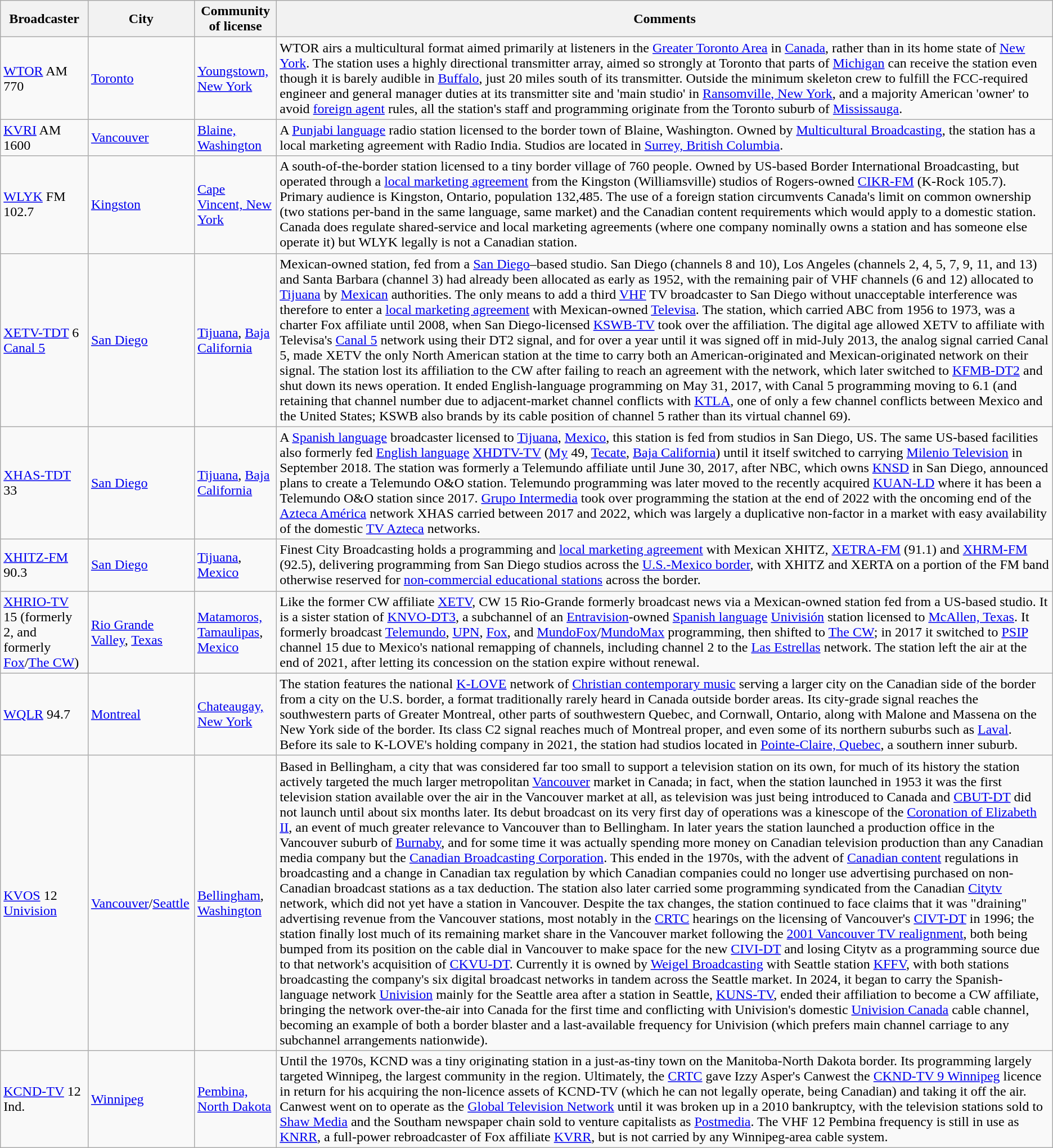<table class="wikitable">
<tr>
<th>Broadcaster</th>
<th>City</th>
<th>Community of license</th>
<th>Comments</th>
</tr>
<tr>
<td><a href='#'>WTOR</a> AM 770</td>
<td><a href='#'>Toronto</a></td>
<td><a href='#'>Youngstown, New York</a></td>
<td>WTOR airs a multicultural format aimed primarily at listeners in the <a href='#'>Greater Toronto Area</a> in <a href='#'>Canada</a>, rather than in its home state of <a href='#'>New York</a>. The station uses a highly directional transmitter array, aimed so strongly at Toronto that parts of <a href='#'>Michigan</a> can receive the station even though it is barely audible in <a href='#'>Buffalo</a>, just 20 miles south of its transmitter. Outside the minimum skeleton crew to fulfill the FCC-required engineer and general manager duties at its transmitter site and 'main studio' in <a href='#'>Ransomville, New York</a>, and a majority American 'owner' to avoid <a href='#'>foreign agent</a> rules, all the station's staff and programming originate from the Toronto suburb of <a href='#'>Mississauga</a>.</td>
</tr>
<tr>
<td><a href='#'>KVRI</a> AM 1600</td>
<td><a href='#'>Vancouver</a></td>
<td><a href='#'>Blaine, Washington</a></td>
<td>A <a href='#'>Punjabi language</a> radio station licensed to the border town of Blaine, Washington. Owned by <a href='#'>Multicultural Broadcasting</a>, the station has a local marketing agreement with Radio India. Studios are located in <a href='#'>Surrey, British Columbia</a>.</td>
</tr>
<tr>
<td><a href='#'>WLYK</a> FM 102.7</td>
<td><a href='#'>Kingston</a></td>
<td><a href='#'>Cape Vincent, New York</a></td>
<td>A south-of-the-border station licensed to a tiny border village of 760 people. Owned by US-based Border International Broadcasting, but operated through a <a href='#'>local marketing agreement</a> from the Kingston (Williamsville) studios of Rogers-owned <a href='#'>CIKR-FM</a> (K-Rock 105.7). Primary audience is Kingston, Ontario, population 132,485. The use of a foreign station circumvents Canada's limit on common ownership (two stations per-band in the same language, same market) and the Canadian content requirements which would apply to a domestic station. Canada does regulate shared-service and local marketing agreements (where one company nominally owns a station and has someone else operate it) but WLYK legally is not a Canadian station.</td>
</tr>
<tr>
<td><a href='#'>XETV-TDT</a> 6 <a href='#'>Canal 5</a></td>
<td><a href='#'>San Diego</a></td>
<td><a href='#'>Tijuana</a>, <a href='#'>Baja California</a></td>
<td>Mexican-owned station, fed from a <a href='#'>San Diego</a>–based studio. San Diego (channels 8 and 10), Los Angeles (channels 2, 4, 5, 7, 9, 11, and 13) and Santa Barbara (channel 3) had already been allocated as early as 1952, with the remaining pair of VHF channels (6 and 12) allocated to <a href='#'>Tijuana</a> by <a href='#'>Mexican</a> authorities. The only means to add a third <a href='#'>VHF</a> TV broadcaster to San Diego without unacceptable interference was therefore to enter a <a href='#'>local marketing agreement</a> with Mexican-owned <a href='#'>Televisa</a>. The station, which carried ABC from 1956 to 1973, was a charter Fox affiliate until 2008, when San Diego-licensed <a href='#'>KSWB-TV</a> took over the affiliation. The digital age allowed XETV to affiliate with Televisa's <a href='#'>Canal 5</a> network using their DT2 signal, and for over a year until it was signed off in mid-July 2013, the analog signal carried Canal 5, made XETV the only North American station at the time to carry both an American-originated and Mexican-originated network on their signal. The station lost its affiliation to the CW after failing to reach an agreement with the network, which later switched to <a href='#'>KFMB-DT2</a> and shut down its news operation. It ended English-language programming on May 31, 2017, with Canal 5 programming moving to 6.1 (and retaining that channel number due to adjacent-market channel conflicts with <a href='#'>KTLA</a>, one of only a few channel conflicts between Mexico and the United States; KSWB also brands by its cable position of channel 5 rather than its virtual channel 69).</td>
</tr>
<tr>
<td><a href='#'>XHAS-TDT</a> 33</td>
<td><a href='#'>San Diego</a></td>
<td><a href='#'>Tijuana</a>, <a href='#'>Baja California</a></td>
<td>A <a href='#'>Spanish language</a> broadcaster licensed to <a href='#'>Tijuana</a>, <a href='#'>Mexico</a>, this station is fed from studios in San Diego, US. The same US-based facilities also formerly fed <a href='#'>English language</a> <a href='#'>XHDTV-TV</a> (<a href='#'>My</a> 49, <a href='#'>Tecate</a>, <a href='#'>Baja California</a>) until it itself switched to carrying <a href='#'>Milenio Television</a> in September 2018. The station was formerly a Telemundo affiliate until June 30, 2017, after NBC, which owns <a href='#'>KNSD</a> in San Diego, announced plans to create a Telemundo O&O station. Telemundo programming was later moved to the recently acquired <a href='#'>KUAN-LD</a> where it has been a Telemundo O&O station since 2017. <a href='#'>Grupo Intermedia</a> took over programming the station at the end of 2022 with the oncoming end of the <a href='#'>Azteca América</a> network XHAS carried between 2017 and 2022, which was largely a duplicative non-factor in a market with easy availability of the domestic <a href='#'>TV Azteca</a> networks.</td>
</tr>
<tr>
<td><a href='#'>XHITZ-FM</a> 90.3</td>
<td><a href='#'>San Diego</a></td>
<td><a href='#'>Tijuana</a>, <a href='#'>Mexico</a></td>
<td>Finest City Broadcasting holds a programming and <a href='#'>local marketing agreement</a> with Mexican XHITZ, <a href='#'>XETRA-FM</a> (91.1) and <a href='#'>XHRM-FM</a> (92.5), delivering programming from San Diego studios across the <a href='#'>U.S.-Mexico border</a>, with XHITZ and XERTA on a portion of the FM band otherwise reserved for <a href='#'>non-commercial educational stations</a> across the border.</td>
</tr>
<tr>
<td><a href='#'>XHRIO-TV</a> 15 (formerly 2, and formerly <a href='#'>Fox</a>/<a href='#'>The CW</a>)</td>
<td><a href='#'>Rio Grande Valley</a>, <a href='#'>Texas</a></td>
<td><a href='#'>Matamoros, Tamaulipas</a>, <a href='#'>Mexico</a></td>
<td>Like the former CW affiliate <a href='#'>XETV</a>, CW 15 Rio-Grande formerly broadcast news via a Mexican-owned station fed from a US-based studio. It is a sister station of <a href='#'>KNVO-DT3</a>, a subchannel of an <a href='#'>Entravision</a>-owned <a href='#'>Spanish language</a> <a href='#'>Univisión</a> station licensed to <a href='#'>McAllen, Texas</a>. It formerly broadcast <a href='#'>Telemundo</a>, <a href='#'>UPN</a>, <a href='#'>Fox</a>, and <a href='#'>MundoFox</a>/<a href='#'>MundoMax</a> programming, then shifted to <a href='#'>The CW</a>; in 2017 it switched to <a href='#'>PSIP</a> channel 15 due to Mexico's national remapping of channels, including channel 2 to the <a href='#'>Las Estrellas</a> network. The station left the air at the end of 2021, after letting its concession on the station expire without renewal.</td>
</tr>
<tr>
<td><a href='#'>WQLR</a> 94.7</td>
<td><a href='#'>Montreal</a></td>
<td><a href='#'>Chateaugay, New York</a></td>
<td>The station features the national <a href='#'>K-LOVE</a> network of <a href='#'>Christian contemporary music</a> serving a larger city on the Canadian side of the border from a city on the U.S. border, a format traditionally rarely heard in Canada outside border areas. Its city-grade signal reaches the southwestern parts of Greater Montreal, other parts of southwestern Quebec, and Cornwall, Ontario, along with Malone and Massena on the New York side of the border. Its class C2 signal reaches much of Montreal proper, and even some of its northern suburbs such as <a href='#'>Laval</a>. Before its sale to K-LOVE's holding company in 2021, the station had studios located in <a href='#'>Pointe-Claire, Quebec</a>, a southern inner suburb.</td>
</tr>
<tr>
<td><a href='#'>KVOS</a> 12 <a href='#'>Univision</a></td>
<td><a href='#'>Vancouver</a>/<a href='#'>Seattle</a></td>
<td><a href='#'>Bellingham</a>, <a href='#'>Washington</a></td>
<td>Based in Bellingham, a city that was considered far too small to support a television station on its own, for much of its history the station actively targeted the much larger metropolitan <a href='#'>Vancouver</a> market in Canada; in fact, when the station launched in 1953 it was the first television station available over the air in the Vancouver market at all, as television was just being introduced to Canada and <a href='#'>CBUT-DT</a> did not launch until about six months later. Its debut broadcast on its very first day of operations was a kinescope of the <a href='#'>Coronation of Elizabeth II</a>, an event of much greater relevance to Vancouver than to Bellingham. In later years the station launched a production office in the Vancouver suburb of <a href='#'>Burnaby</a>, and for some time it was actually spending more money on Canadian television production than any Canadian media company but the <a href='#'>Canadian Broadcasting Corporation</a>. This ended in the 1970s, with the advent of <a href='#'>Canadian content</a> regulations in broadcasting and a change in Canadian tax regulation by which Canadian companies could no longer use advertising purchased on non-Canadian broadcast stations as a tax deduction. The station also later carried some programming syndicated from the Canadian <a href='#'>Citytv</a> network, which did not yet have a station in Vancouver. Despite the tax changes, the station continued to face claims that it was "draining" advertising revenue from the Vancouver stations, most notably in the <a href='#'>CRTC</a> hearings on the licensing of Vancouver's <a href='#'>CIVT-DT</a> in 1996; the station finally lost much of its remaining market share in the Vancouver market following the <a href='#'>2001 Vancouver TV realignment</a>, both being bumped from its position on the cable dial in Vancouver to make space for the new <a href='#'>CIVI-DT</a> and losing Citytv as a programming source due to that network's acquisition of <a href='#'>CKVU-DT</a>. Currently it is owned by <a href='#'>Weigel Broadcasting</a> with Seattle station <a href='#'>KFFV</a>, with both stations broadcasting the company's six digital broadcast networks in tandem across the Seattle market. In 2024, it began to carry the Spanish-language network <a href='#'>Univision</a> mainly for the Seattle area after a station in Seattle, <a href='#'>KUNS-TV</a>, ended their affiliation to become a CW affiliate, bringing the network over-the-air into Canada for the first time and conflicting with Univision's domestic <a href='#'>Univision Canada</a> cable channel, becoming an example of both a border blaster and a last-available frequency for Univision (which prefers main channel carriage to any subchannel arrangements nationwide).</td>
</tr>
<tr>
<td><a href='#'>KCND-TV</a> 12 Ind.</td>
<td><a href='#'>Winnipeg</a></td>
<td><a href='#'>Pembina, North Dakota</a></td>
<td>Until the 1970s, KCND was a tiny originating station in a just-as-tiny town on the Manitoba-North Dakota border. Its programming largely targeted Winnipeg, the largest community in the region. Ultimately, the <a href='#'>CRTC</a> gave Izzy Asper's Canwest the <a href='#'>CKND-TV 9 Winnipeg</a> licence in return for his acquiring the non-licence assets of KCND-TV (which he can not legally operate, being Canadian) and taking it off the air. Canwest went on to operate as the <a href='#'>Global Television Network</a> until it was broken up in a 2010 bankruptcy, with the television stations sold to <a href='#'>Shaw Media</a> and the Southam newspaper chain sold to venture capitalists as <a href='#'>Postmedia</a>. The VHF 12 Pembina frequency is still in use as <a href='#'>KNRR</a>, a full-power rebroadcaster of Fox affiliate <a href='#'>KVRR</a>, but is not carried by any Winnipeg-area cable system.</td>
</tr>
</table>
